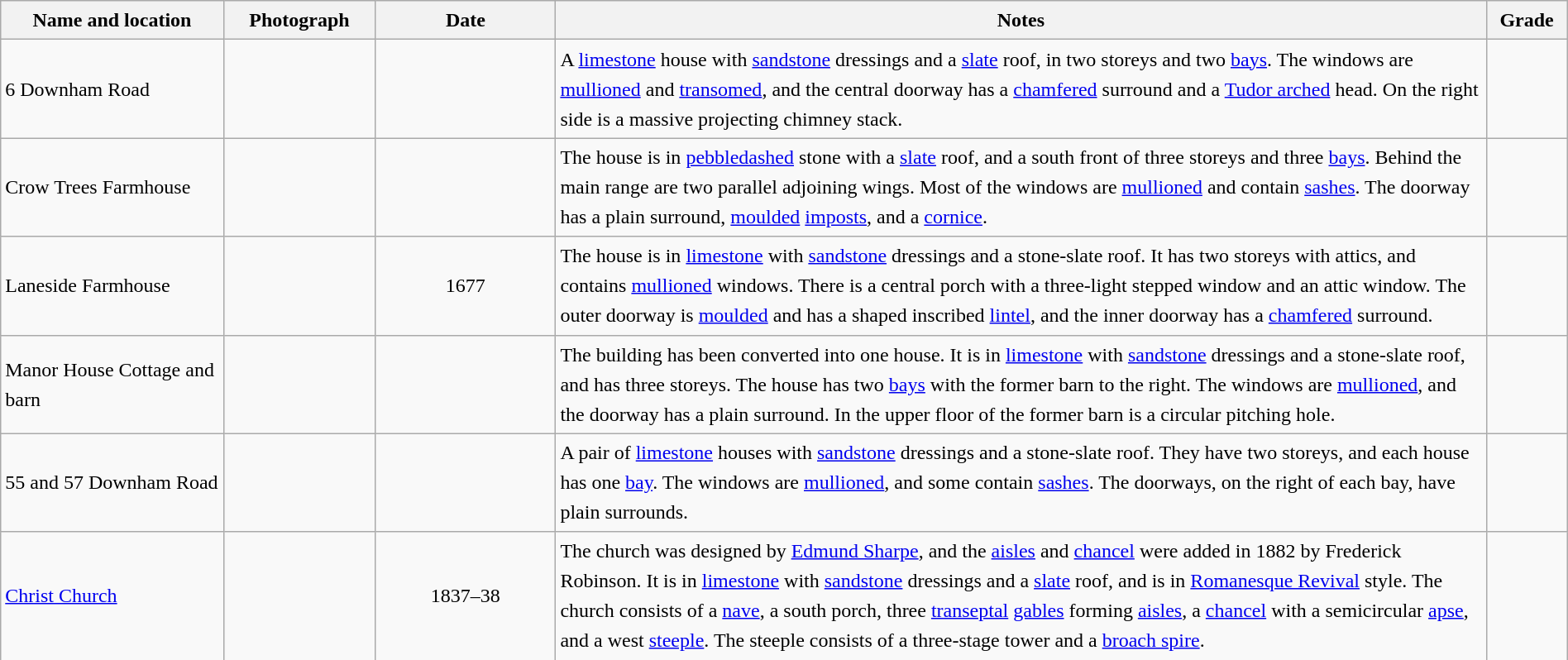<table class="wikitable sortable plainrowheaders" style="width:100%;border:0px;text-align:left;line-height:150%;">
<tr>
<th scope="col"  style="width:150px">Name and location</th>
<th scope="col"  style="width:100px" class="unsortable">Photograph</th>
<th scope="col"  style="width:120px">Date</th>
<th scope="col"  style="width:650px" class="unsortable">Notes</th>
<th scope="col"  style="width:50px">Grade</th>
</tr>
<tr>
<td>6 Downham Road<br><small></small></td>
<td></td>
<td align="center"></td>
<td>A <a href='#'>limestone</a> house with <a href='#'>sandstone</a> dressings and a <a href='#'>slate</a> roof, in two storeys and two <a href='#'>bays</a>.  The windows are <a href='#'>mullioned</a> and <a href='#'>transomed</a>, and the central doorway has a <a href='#'>chamfered</a> surround and a <a href='#'>Tudor arched</a> head.  On the right side is a massive projecting chimney stack.</td>
<td align="center" ></td>
</tr>
<tr>
<td>Crow Trees Farmhouse<br><small></small></td>
<td></td>
<td align="center"></td>
<td>The house is in <a href='#'>pebbledashed</a> stone with a <a href='#'>slate</a> roof, and a south front of three storeys and three <a href='#'>bays</a>.  Behind the main range are two parallel adjoining wings.  Most of the windows are <a href='#'>mullioned</a> and contain <a href='#'>sashes</a>. The doorway has a plain surround, <a href='#'>moulded</a> <a href='#'>imposts</a>, and a <a href='#'>cornice</a>.</td>
<td align="center" ></td>
</tr>
<tr>
<td>Laneside Farmhouse<br><small></small></td>
<td></td>
<td align="center">1677</td>
<td>The house is in <a href='#'>limestone</a> with <a href='#'>sandstone</a> dressings and a stone-slate roof.  It has two storeys with attics, and contains <a href='#'>mullioned</a> windows.  There is a central porch with a three-light stepped window and an attic window.  The outer doorway is <a href='#'>moulded</a> and has a shaped inscribed <a href='#'>lintel</a>, and the inner doorway has a <a href='#'>chamfered</a> surround.</td>
<td align="center" ></td>
</tr>
<tr>
<td>Manor House Cottage and barn<br><small></small></td>
<td></td>
<td align="center"></td>
<td>The building has been converted into one house.  It is in <a href='#'>limestone</a> with <a href='#'>sandstone</a> dressings and a stone-slate roof, and has three storeys.  The house has two <a href='#'>bays</a> with the former barn to the right.  The windows are <a href='#'>mullioned</a>, and the doorway has a plain surround.  In the upper floor of the former barn is a circular pitching hole.</td>
<td align="center" ></td>
</tr>
<tr>
<td>55 and 57 Downham Road<br><small></small></td>
<td></td>
<td align="center"></td>
<td>A pair of <a href='#'>limestone</a> houses with <a href='#'>sandstone</a> dressings and a stone-slate roof.  They have two storeys, and each house has one <a href='#'>bay</a>.  The windows are <a href='#'>mullioned</a>, and some contain <a href='#'>sashes</a>.  The doorways, on the right of each bay, have plain surrounds.</td>
<td align="center" ></td>
</tr>
<tr>
<td><a href='#'>Christ Church</a><br><small></small></td>
<td></td>
<td align="center">1837–38</td>
<td>The church was designed by <a href='#'>Edmund Sharpe</a>, and the <a href='#'>aisles</a> and <a href='#'>chancel</a> were added in 1882 by Frederick Robinson.  It is in <a href='#'>limestone</a> with <a href='#'>sandstone</a> dressings and a <a href='#'>slate</a> roof, and is in <a href='#'>Romanesque Revival</a> style.  The church consists of a <a href='#'>nave</a>, a south porch, three <a href='#'>transeptal</a> <a href='#'>gables</a> forming <a href='#'>aisles</a>, a <a href='#'>chancel</a> with a semicircular <a href='#'>apse</a>, and a west <a href='#'>steeple</a>.  The steeple consists of a three-stage tower and a <a href='#'>broach spire</a>.</td>
<td align="center" ></td>
</tr>
<tr>
</tr>
</table>
